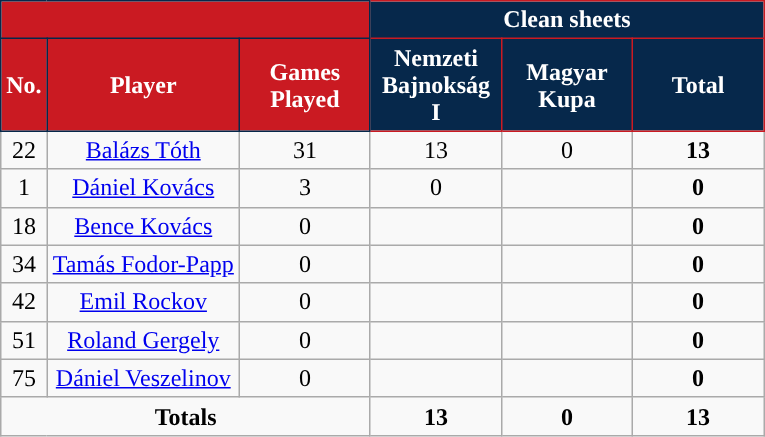<table class="wikitable sortable alternance" style="text-align:center">
<tr>
<th colspan="3" style="background:#CA1A22;border:1px solid #06284B"></th>
<th colspan="4" style="background:#06284B;color:white;border:1px solid #CA1A22">Clean sheets</th>
</tr>
<tr>
<th style="background-color:#CA1A22;color:white;border:1px solid #06284B">No.</th>
<th style="background-color:#CA1A22;color:white;border:1px solid #06284B">Player</th>
<th width=80 style="background-color:#CA1A22;color:white;border:1px solid #06284B">Games Played</th>
<th width=80 style="background-color:#06284B;color:white;border:1px solid #CA1A22">Nemzeti Bajnokság I</th>
<th width=80 style="background-color:#06284B;color:white;border:1px solid #CA1A22">Magyar Kupa</th>
<th width=80 style="background-color:#06284B;color:white;border:1px solid #CA1A22">Total</th>
</tr>
<tr>
<td>22</td>
<td> <a href='#'>Balázs Tóth</a></td>
<td>31</td>
<td>13</td>
<td>0</td>
<td><strong>13</strong></td>
</tr>
<tr>
<td>1</td>
<td> <a href='#'>Dániel Kovács</a></td>
<td>3</td>
<td>0</td>
<td></td>
<td><strong>0</strong></td>
</tr>
<tr>
<td>18</td>
<td> <a href='#'>Bence Kovács</a></td>
<td>0</td>
<td></td>
<td></td>
<td><strong>0</strong></td>
</tr>
<tr>
<td>34</td>
<td> <a href='#'>Tamás Fodor-Papp</a></td>
<td>0</td>
<td></td>
<td></td>
<td><strong>0</strong></td>
</tr>
<tr>
<td>42</td>
<td> <a href='#'>Emil Rockov</a></td>
<td>0</td>
<td></td>
<td></td>
<td><strong>0</strong></td>
</tr>
<tr>
<td>51</td>
<td> <a href='#'>Roland Gergely</a></td>
<td>0</td>
<td></td>
<td></td>
<td><strong>0</strong></td>
</tr>
<tr>
<td>75</td>
<td> <a href='#'>Dániel Veszelinov</a></td>
<td>0</td>
<td></td>
<td></td>
<td><strong>0</strong></td>
</tr>
<tr class="sortbottom">
<td colspan="3"><strong>Totals</strong></td>
<td><strong>13</strong></td>
<td><strong>0</strong></td>
<td><strong>13</strong></td>
</tr>
</table>
